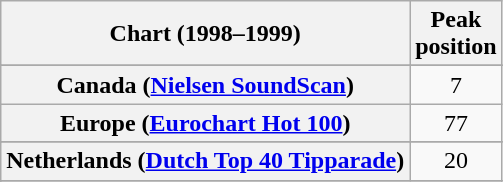<table class="wikitable sortable plainrowheaders" style="text-align:center">
<tr>
<th>Chart (1998–1999)</th>
<th>Peak<br>position</th>
</tr>
<tr>
</tr>
<tr>
</tr>
<tr>
</tr>
<tr>
<th scope="row">Canada (<a href='#'>Nielsen SoundScan</a>)</th>
<td>7</td>
</tr>
<tr>
<th scope="row">Europe (<a href='#'>Eurochart Hot 100</a>)</th>
<td>77</td>
</tr>
<tr>
</tr>
<tr>
<th scope="row">Netherlands (<a href='#'>Dutch Top 40 Tipparade</a>)</th>
<td>20</td>
</tr>
<tr>
</tr>
<tr>
</tr>
<tr>
</tr>
<tr>
</tr>
<tr>
</tr>
<tr>
</tr>
<tr>
</tr>
<tr>
</tr>
</table>
